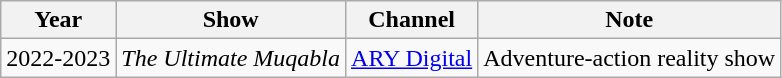<table class="wikitable">
<tr>
<th>Year</th>
<th>Show</th>
<th>Channel</th>
<th>Note</th>
</tr>
<tr>
<td>2022-2023</td>
<td><em>The Ultimate Muqabla</em></td>
<td><a href='#'>ARY Digital</a></td>
<td>Adventure-action reality show</td>
</tr>
</table>
